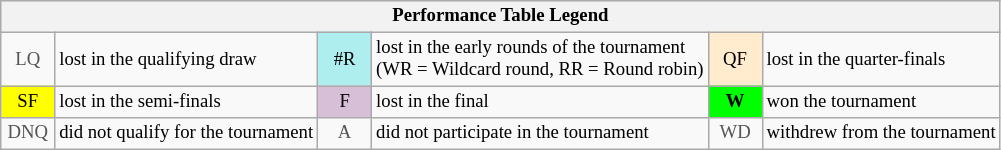<table class="wikitable" style="font-size:78%;">
<tr style="background:#efefef;">
<th colspan="6">Performance Table Legend</th>
</tr>
<tr>
<td style="color:#555; text-align:center; width:30px;">LQ</td>
<td>lost in the qualifying draw</td>
<td style="text-align:center; background:#afeeee;">#R</td>
<td>lost in the early rounds of the tournament<br>(WR = Wildcard round, RR = Round robin)</td>
<td style="text-align:center; background:#ffebcd;">QF</td>
<td>lost in the quarter-finals</td>
</tr>
<tr>
<td style="text-align:center; background:yellow;">SF</td>
<td>lost in the semi-finals</td>
<td style="text-align:center; background:thistle;">F</td>
<td>lost in the final</td>
<td style="text-align:center; background:#0f0;"><strong>W</strong></td>
<td>won the tournament</td>
</tr>
<tr>
<td style="color:#555; text-align:center; width:30px;">DNQ</td>
<td>did not qualify for the tournament</td>
<td style="color:#555; text-align:center; width:30px;">A</td>
<td>did not participate in the tournament</td>
<td style="color:#555; text-align:center; width:30px;">WD</td>
<td>withdrew from the tournament</td>
</tr>
</table>
